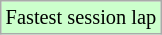<table class="wikitable" style="font-size: 85%;">
<tr style="background:#ccffcc;">
<td>Fastest session lap</td>
</tr>
</table>
